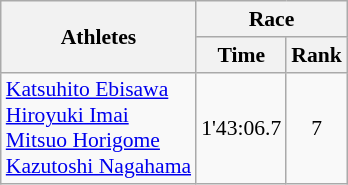<table class="wikitable" border="1" style="font-size:90%">
<tr>
<th rowspan=2>Athletes</th>
<th colspan=2>Race</th>
</tr>
<tr>
<th>Time</th>
<th>Rank</th>
</tr>
<tr>
<td><a href='#'>Katsuhito Ebisawa</a><br><a href='#'>Hiroyuki Imai</a><br><a href='#'>Mitsuo Horigome</a><br><a href='#'>Kazutoshi Nagahama</a></td>
<td align=center>1'43:06.7</td>
<td align=center>7</td>
</tr>
</table>
